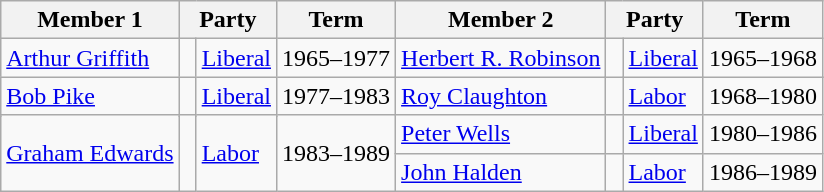<table class="wikitable">
<tr>
<th>Member 1</th>
<th colspan=2>Party</th>
<th>Term</th>
<th>Member 2</th>
<th colspan=2>Party</th>
<th>Term</th>
</tr>
<tr>
<td rowspan=2><a href='#'>Arthur Griffith</a></td>
<td rowspan=2 > </td>
<td rowspan=2><a href='#'>Liberal</a></td>
<td rowspan=2>1965–1977</td>
<td><a href='#'>Herbert R. Robinson</a></td>
<td> </td>
<td><a href='#'>Liberal</a></td>
<td>1965–1968</td>
</tr>
<tr>
<td rowspan=2><a href='#'>Roy Claughton</a></td>
<td rowspan=2 > </td>
<td rowspan=2><a href='#'>Labor</a></td>
<td rowspan=2>1968–1980</td>
</tr>
<tr>
<td rowspan=2><a href='#'>Bob Pike</a></td>
<td rowspan=2 > </td>
<td rowspan=2><a href='#'>Liberal</a></td>
<td rowspan=2>1977–1983</td>
</tr>
<tr>
<td rowspan=2><a href='#'>Peter Wells</a></td>
<td rowspan=2 > </td>
<td rowspan=2><a href='#'>Liberal</a></td>
<td rowspan=2>1980–1986</td>
</tr>
<tr>
<td rowspan=2><a href='#'>Graham Edwards</a></td>
<td rowspan=2 > </td>
<td rowspan=2><a href='#'>Labor</a></td>
<td rowspan=2>1983–1989</td>
</tr>
<tr>
<td><a href='#'>John Halden</a></td>
<td> </td>
<td><a href='#'>Labor</a></td>
<td>1986–1989</td>
</tr>
</table>
